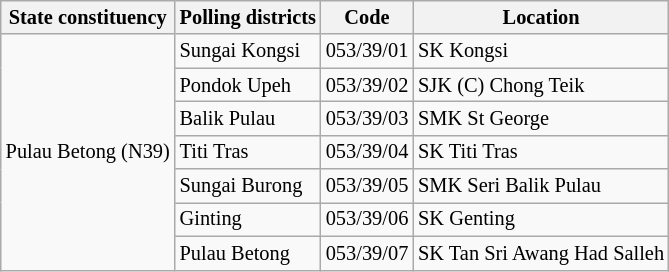<table class="wikitable sortable mw-collapsible" style="white-space:nowrap;font-size:85%">
<tr>
<th>State constituency</th>
<th>Polling districts</th>
<th>Code</th>
<th>Location</th>
</tr>
<tr>
<td rowspan="7">Pulau Betong (N39)</td>
<td>Sungai Kongsi</td>
<td>053/39/01</td>
<td>SK Kongsi</td>
</tr>
<tr>
<td>Pondok Upeh</td>
<td>053/39/02</td>
<td>SJK (C) Chong Teik</td>
</tr>
<tr>
<td>Balik Pulau</td>
<td>053/39/03</td>
<td>SMK St George</td>
</tr>
<tr>
<td>Titi Tras</td>
<td>053/39/04</td>
<td>SK Titi Tras</td>
</tr>
<tr>
<td>Sungai Burong</td>
<td>053/39/05</td>
<td>SMK Seri Balik Pulau</td>
</tr>
<tr>
<td>Ginting</td>
<td>053/39/06</td>
<td>SK Genting</td>
</tr>
<tr>
<td>Pulau Betong</td>
<td>053/39/07</td>
<td>SK Tan Sri Awang Had Salleh</td>
</tr>
</table>
